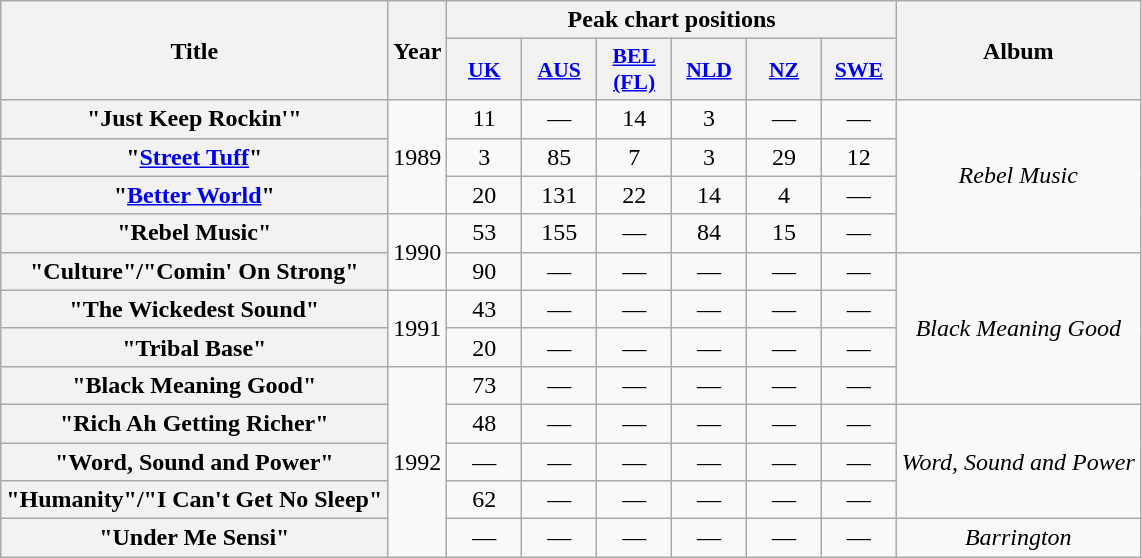<table class="wikitable plainrowheaders" style="text-align:center;">
<tr>
<th scope="col" rowspan="2">Title</th>
<th scope="col" rowspan="2">Year</th>
<th scope="col" colspan="6">Peak chart positions</th>
<th scope="col" rowspan="2">Album</th>
</tr>
<tr>
<th scope="col" style="width:3em;font-size:90%;"><a href='#'>UK</a><br></th>
<th scope="col" style="width:3em;font-size:90%;"><a href='#'>AUS</a><br></th>
<th scope="col" style="width:3em;font-size:90%;"><a href='#'>BEL<br>(FL)</a><br></th>
<th scope="col" style="width:3em;font-size:90%;"><a href='#'>NLD</a><br></th>
<th scope="col" style="width:3em;font-size:90%;"><a href='#'>NZ</a><br></th>
<th scope="col" style="width:3em;font-size:90%;"><a href='#'>SWE</a><br></th>
</tr>
<tr>
<th scope="row">"Just Keep Rockin'"<br></th>
<td rowspan="3">1989</td>
<td>11</td>
<td>—</td>
<td>14</td>
<td>3</td>
<td>—</td>
<td>—</td>
<td rowspan="4"><em>Rebel Music</em></td>
</tr>
<tr>
<th scope="row">"<a href='#'>Street Tuff</a>"<br></th>
<td>3</td>
<td>85</td>
<td>7</td>
<td>3</td>
<td>29</td>
<td>12</td>
</tr>
<tr>
<th scope="row">"<a href='#'>Better World</a>"</th>
<td>20</td>
<td>131</td>
<td>22</td>
<td>14</td>
<td>4</td>
<td>—</td>
</tr>
<tr>
<th scope="row">"Rebel Music"</th>
<td rowspan="2">1990</td>
<td>53</td>
<td>155</td>
<td>—</td>
<td>84</td>
<td>15</td>
<td>—</td>
</tr>
<tr>
<th scope="row">"Culture"/"Comin' On Strong"</th>
<td>90</td>
<td>—</td>
<td>—</td>
<td>—</td>
<td>—</td>
<td>—</td>
<td rowspan="4"><em>Black Meaning Good</em></td>
</tr>
<tr>
<th scope="row">"The Wickedest Sound"<br></th>
<td rowspan="2">1991</td>
<td>43</td>
<td>—</td>
<td>—</td>
<td>—</td>
<td>—</td>
<td>—</td>
</tr>
<tr>
<th scope="row">"Tribal Base"<br></th>
<td>20</td>
<td>—</td>
<td>—</td>
<td>—</td>
<td>—</td>
<td>—</td>
</tr>
<tr>
<th scope="row">"Black Meaning Good"</th>
<td rowspan="5">1992</td>
<td>73</td>
<td>—</td>
<td>—</td>
<td>—</td>
<td>—</td>
<td>—</td>
</tr>
<tr>
<th scope="row">"Rich Ah Getting Richer"</th>
<td>48</td>
<td>—</td>
<td>—</td>
<td>—</td>
<td>—</td>
<td>—</td>
<td rowspan="3"><em>Word, Sound and Power</em></td>
</tr>
<tr>
<th scope="row">"Word, Sound and Power"</th>
<td>—</td>
<td>—</td>
<td>—</td>
<td>—</td>
<td>—</td>
<td>—</td>
</tr>
<tr>
<th scope="row">"Humanity"/"I Can't Get No Sleep"</th>
<td>62</td>
<td>—</td>
<td>—</td>
<td>—</td>
<td>—</td>
<td>—</td>
</tr>
<tr>
<th scope="row">"Under Me Sensi"<br></th>
<td>—</td>
<td>—</td>
<td>—</td>
<td>—</td>
<td>—</td>
<td>—</td>
<td><em>Barrington</em></td>
</tr>
</table>
